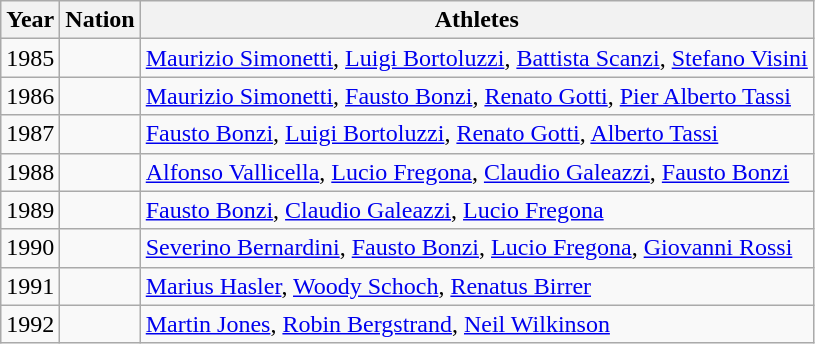<table class="wikitable" width= style="font-size:90%; text-align:left">
<tr>
<th>Year</th>
<th>Nation</th>
<th>Athletes</th>
</tr>
<tr>
<td>1985</td>
<td></td>
<td align=left><a href='#'>Maurizio Simonetti</a>, <a href='#'>Luigi Bortoluzzi</a>, <a href='#'>Battista Scanzi</a>, <a href='#'>Stefano Visini</a></td>
</tr>
<tr>
<td>1986</td>
<td></td>
<td align=left><a href='#'>Maurizio Simonetti</a>, <a href='#'>Fausto Bonzi</a>, <a href='#'>Renato Gotti</a>, <a href='#'>Pier Alberto Tassi</a></td>
</tr>
<tr>
<td>1987</td>
<td></td>
<td align=left><a href='#'>Fausto Bonzi</a>, <a href='#'>Luigi Bortoluzzi</a>, <a href='#'>Renato Gotti</a>, <a href='#'>Alberto Tassi</a></td>
</tr>
<tr>
<td>1988</td>
<td></td>
<td align=left><a href='#'>Alfonso Vallicella</a>, <a href='#'>Lucio Fregona</a>, <a href='#'>Claudio Galeazzi</a>, <a href='#'>Fausto Bonzi</a></td>
</tr>
<tr>
<td>1989</td>
<td></td>
<td align=left><a href='#'>Fausto Bonzi</a>, <a href='#'>Claudio Galeazzi</a>, <a href='#'>Lucio Fregona</a></td>
</tr>
<tr>
<td>1990</td>
<td></td>
<td align=left><a href='#'>Severino Bernardini</a>, <a href='#'>Fausto Bonzi</a>, <a href='#'>Lucio Fregona</a>, <a href='#'>Giovanni Rossi</a></td>
</tr>
<tr>
<td>1991</td>
<td></td>
<td align=left><a href='#'>Marius Hasler</a>, <a href='#'>Woody Schoch</a>, <a href='#'>Renatus Birrer</a></td>
</tr>
<tr>
<td>1992</td>
<td></td>
<td align=left><a href='#'>Martin Jones</a>, <a href='#'>Robin Bergstrand</a>, <a href='#'>Neil Wilkinson</a></td>
</tr>
</table>
